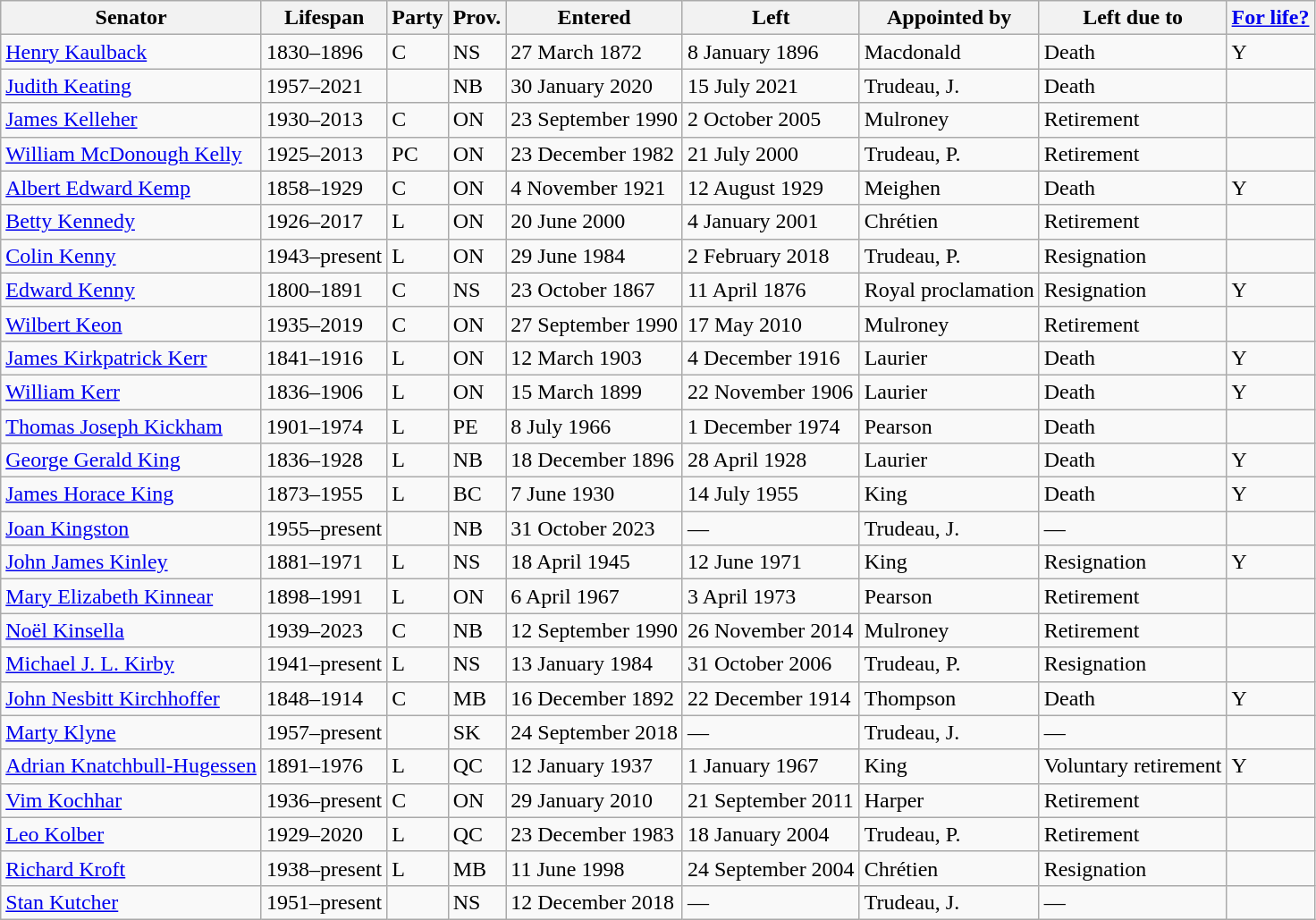<table class="wikitable sortable">
<tr>
<th>Senator</th>
<th>Lifespan</th>
<th>Party</th>
<th>Prov.</th>
<th>Entered</th>
<th>Left</th>
<th>Appointed by</th>
<th>Left due to</th>
<th><a href='#'>For life?</a></th>
</tr>
<tr>
<td><a href='#'>Henry Kaulback</a></td>
<td>1830–1896</td>
<td>C</td>
<td>NS</td>
<td>27 March 1872</td>
<td>8 January 1896</td>
<td>Macdonald</td>
<td>Death</td>
<td>Y</td>
</tr>
<tr>
<td><a href='#'>Judith Keating</a></td>
<td>1957–2021</td>
<td></td>
<td>NB</td>
<td>30 January 2020</td>
<td>15 July 2021</td>
<td>Trudeau, J.</td>
<td>Death</td>
<td></td>
</tr>
<tr>
<td><a href='#'>James Kelleher</a></td>
<td>1930–2013</td>
<td>C</td>
<td>ON</td>
<td>23 September 1990</td>
<td>2 October 2005</td>
<td>Mulroney</td>
<td>Retirement</td>
<td></td>
</tr>
<tr>
<td><a href='#'>William McDonough Kelly</a></td>
<td>1925–2013</td>
<td>PC</td>
<td>ON</td>
<td>23 December 1982</td>
<td>21 July 2000</td>
<td>Trudeau, P.</td>
<td>Retirement</td>
<td></td>
</tr>
<tr>
<td><a href='#'>Albert Edward Kemp</a></td>
<td>1858–1929</td>
<td>C</td>
<td>ON</td>
<td>4 November 1921</td>
<td>12 August 1929</td>
<td>Meighen</td>
<td>Death</td>
<td>Y</td>
</tr>
<tr>
<td><a href='#'>Betty Kennedy</a></td>
<td>1926–2017</td>
<td>L</td>
<td>ON</td>
<td>20 June 2000</td>
<td>4 January 2001</td>
<td>Chrétien</td>
<td>Retirement</td>
<td></td>
</tr>
<tr>
<td><a href='#'>Colin Kenny</a></td>
<td>1943–present</td>
<td>L</td>
<td>ON</td>
<td>29 June 1984</td>
<td>2 February 2018</td>
<td>Trudeau, P.</td>
<td>Resignation</td>
<td></td>
</tr>
<tr>
<td><a href='#'>Edward Kenny</a></td>
<td>1800–1891</td>
<td>C</td>
<td>NS</td>
<td>23 October 1867</td>
<td>11 April 1876</td>
<td>Royal proclamation</td>
<td>Resignation</td>
<td>Y</td>
</tr>
<tr>
<td><a href='#'>Wilbert Keon</a></td>
<td>1935–2019</td>
<td>C</td>
<td>ON</td>
<td>27 September 1990</td>
<td>17 May 2010</td>
<td>Mulroney</td>
<td>Retirement</td>
<td></td>
</tr>
<tr>
<td><a href='#'>James Kirkpatrick Kerr</a></td>
<td>1841–1916</td>
<td>L</td>
<td>ON</td>
<td>12 March 1903</td>
<td>4 December 1916</td>
<td>Laurier</td>
<td>Death</td>
<td>Y</td>
</tr>
<tr>
<td><a href='#'>William Kerr</a></td>
<td>1836–1906</td>
<td>L</td>
<td>ON</td>
<td>15 March 1899</td>
<td>22 November 1906</td>
<td>Laurier</td>
<td>Death</td>
<td>Y</td>
</tr>
<tr>
<td><a href='#'>Thomas Joseph Kickham</a></td>
<td>1901–1974</td>
<td>L</td>
<td>PE</td>
<td>8 July 1966</td>
<td>1 December 1974</td>
<td>Pearson</td>
<td>Death</td>
<td></td>
</tr>
<tr>
<td><a href='#'>George Gerald King</a></td>
<td>1836–1928</td>
<td>L</td>
<td>NB</td>
<td>18 December 1896</td>
<td>28 April 1928</td>
<td>Laurier</td>
<td>Death</td>
<td>Y</td>
</tr>
<tr>
<td><a href='#'>James Horace King</a></td>
<td>1873–1955</td>
<td>L</td>
<td>BC</td>
<td>7 June 1930</td>
<td>14 July 1955</td>
<td>King</td>
<td>Death</td>
<td>Y</td>
</tr>
<tr>
<td><a href='#'>Joan Kingston</a></td>
<td>1955–present</td>
<td></td>
<td>NB</td>
<td>31 October 2023</td>
<td>—</td>
<td>Trudeau, J.</td>
<td>—</td>
<td></td>
</tr>
<tr>
<td><a href='#'>John James Kinley</a></td>
<td>1881–1971</td>
<td>L</td>
<td>NS</td>
<td>18 April 1945</td>
<td>12 June 1971</td>
<td>King</td>
<td>Resignation</td>
<td>Y</td>
</tr>
<tr>
<td><a href='#'>Mary Elizabeth Kinnear</a></td>
<td>1898–1991</td>
<td>L</td>
<td>ON</td>
<td>6 April 1967</td>
<td>3 April 1973</td>
<td>Pearson</td>
<td>Retirement</td>
<td></td>
</tr>
<tr>
<td><a href='#'>Noël Kinsella</a></td>
<td>1939–2023</td>
<td>C</td>
<td>NB</td>
<td>12 September 1990</td>
<td>26 November 2014</td>
<td>Mulroney</td>
<td>Retirement</td>
<td></td>
</tr>
<tr>
<td><a href='#'>Michael J. L. Kirby</a></td>
<td>1941–present</td>
<td>L</td>
<td>NS</td>
<td>13 January 1984</td>
<td>31 October 2006</td>
<td>Trudeau, P.</td>
<td>Resignation</td>
<td></td>
</tr>
<tr>
<td><a href='#'>John Nesbitt Kirchhoffer</a></td>
<td>1848–1914</td>
<td>C</td>
<td>MB</td>
<td>16 December 1892</td>
<td>22 December 1914</td>
<td>Thompson</td>
<td>Death</td>
<td>Y</td>
</tr>
<tr>
<td><a href='#'>Marty Klyne</a></td>
<td>1957–present</td>
<td></td>
<td>SK</td>
<td>24 September 2018</td>
<td>—</td>
<td>Trudeau, J.</td>
<td>—</td>
</tr>
<tr>
<td><a href='#'>Adrian Knatchbull-Hugessen</a></td>
<td>1891–1976</td>
<td>L</td>
<td>QC</td>
<td>12 January 1937</td>
<td>1 January 1967</td>
<td>King</td>
<td>Voluntary retirement</td>
<td>Y</td>
</tr>
<tr>
<td><a href='#'>Vim Kochhar</a></td>
<td>1936–present</td>
<td>C</td>
<td>ON</td>
<td>29 January 2010</td>
<td>21 September 2011</td>
<td>Harper</td>
<td>Retirement</td>
<td></td>
</tr>
<tr>
<td><a href='#'>Leo Kolber</a></td>
<td>1929–2020</td>
<td>L</td>
<td>QC</td>
<td>23 December 1983</td>
<td>18 January 2004</td>
<td>Trudeau, P.</td>
<td>Retirement</td>
<td></td>
</tr>
<tr>
<td><a href='#'>Richard Kroft</a></td>
<td>1938–present</td>
<td>L</td>
<td>MB</td>
<td>11 June 1998</td>
<td>24 September 2004</td>
<td>Chrétien</td>
<td>Resignation</td>
<td></td>
</tr>
<tr>
<td><a href='#'>Stan Kutcher</a></td>
<td>1951–present</td>
<td></td>
<td>NS</td>
<td>12 December 2018</td>
<td>—</td>
<td>Trudeau, J.</td>
<td>—</td>
<td></td>
</tr>
</table>
